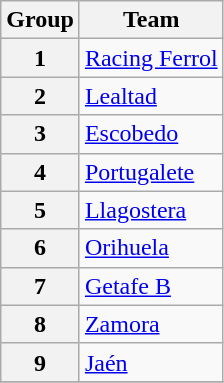<table class="wikitable">
<tr>
<th>Group</th>
<th>Team</th>
</tr>
<tr>
<th>1</th>
<td><a href='#'>Racing Ferrol</a></td>
</tr>
<tr>
<th>2</th>
<td><a href='#'>Lealtad</a></td>
</tr>
<tr>
<th>3</th>
<td><a href='#'>Escobedo</a></td>
</tr>
<tr>
<th>4</th>
<td><a href='#'>Portugalete</a></td>
</tr>
<tr>
<th>5</th>
<td><a href='#'>Llagostera</a></td>
</tr>
<tr>
<th>6</th>
<td><a href='#'>Orihuela</a></td>
</tr>
<tr>
<th>7</th>
<td><a href='#'>Getafe B</a></td>
</tr>
<tr>
<th>8</th>
<td><a href='#'>Zamora</a></td>
</tr>
<tr>
<th>9</th>
<td><a href='#'>Jaén</a></td>
</tr>
<tr>
</tr>
</table>
